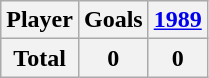<table class="wikitable sortable" style="text-align:center;">
<tr>
<th>Player</th>
<th>Goals</th>
<th><a href='#'>1989</a></th>
</tr>
<tr class="sortbottom">
<th>Total</th>
<th>0</th>
<th>0</th>
</tr>
</table>
